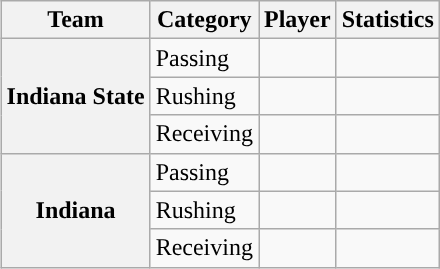<table class="wikitable" style="float:right">
<tr>
<th>Team</th>
<th>Category</th>
<th>Player</th>
<th>Statistics</th>
</tr>
<tr>
<th rowspan=3>Indiana State</th>
<td>Passing</td>
<td></td>
<td></td>
</tr>
<tr>
<td>Rushing</td>
<td></td>
<td></td>
</tr>
<tr>
<td>Receiving</td>
<td></td>
<td></td>
</tr>
<tr>
<th rowspan=3>Indiana</th>
<td>Passing</td>
<td></td>
<td></td>
</tr>
<tr>
<td>Rushing</td>
<td></td>
<td></td>
</tr>
<tr>
<td>Receiving</td>
<td></td>
<td></td>
</tr>
</table>
